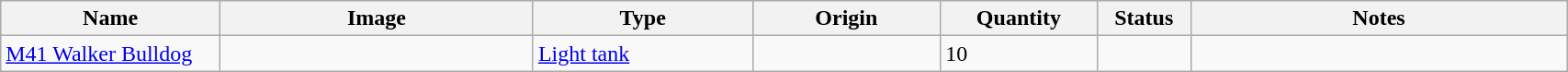<table class="wikitable" style="width:90%;">
<tr>
<th width=14%>Name</th>
<th width=20%>Image</th>
<th width=14%>Type</th>
<th width=12%>Origin</th>
<th width=10%>Quantity</th>
<th width=06%>Status</th>
<th width=24%>Notes</th>
</tr>
<tr>
<td><a href='#'>M41 Walker Bulldog</a></td>
<td></td>
<td><a href='#'>Light tank</a></td>
<td></td>
<td>10</td>
<td></td>
<td></td>
</tr>
</table>
